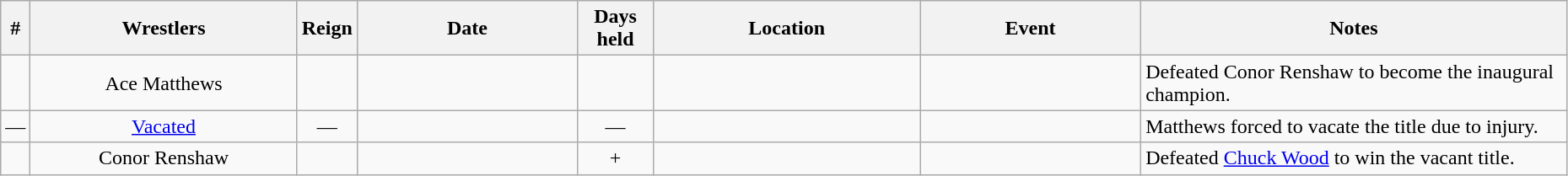<table class="wikitable sortable"  style="width:98%; text-align:center;">
<tr>
<th style="width:0;">#</th>
<th style="width:18%;">Wrestlers</th>
<th style="width:0;">Reign</th>
<th style="width:15%;">Date</th>
<th style="width:5%;">Days<br>held</th>
<th style="width:18%;">Location</th>
<th style="width:15%;">Event</th>
<th style="width:50%;" class="unsortable">Notes</th>
</tr>
<tr>
<td></td>
<td>Ace Matthews</td>
<td></td>
<td></td>
<td></td>
<td></td>
<td></td>
<td align="left">Defeated Conor Renshaw to become the inaugural champion.</td>
</tr>
<tr>
<td>—</td>
<td><a href='#'>Vacated</a></td>
<td>—</td>
<td></td>
<td>—</td>
<td></td>
<td></td>
<td align="left">Matthews forced to vacate the title due to injury.</td>
</tr>
<tr>
<td></td>
<td>Conor Renshaw</td>
<td></td>
<td></td>
<td>+</td>
<td></td>
<td></td>
<td align="left">Defeated <a href='#'>Chuck Wood</a> to win the vacant title.</td>
</tr>
</table>
